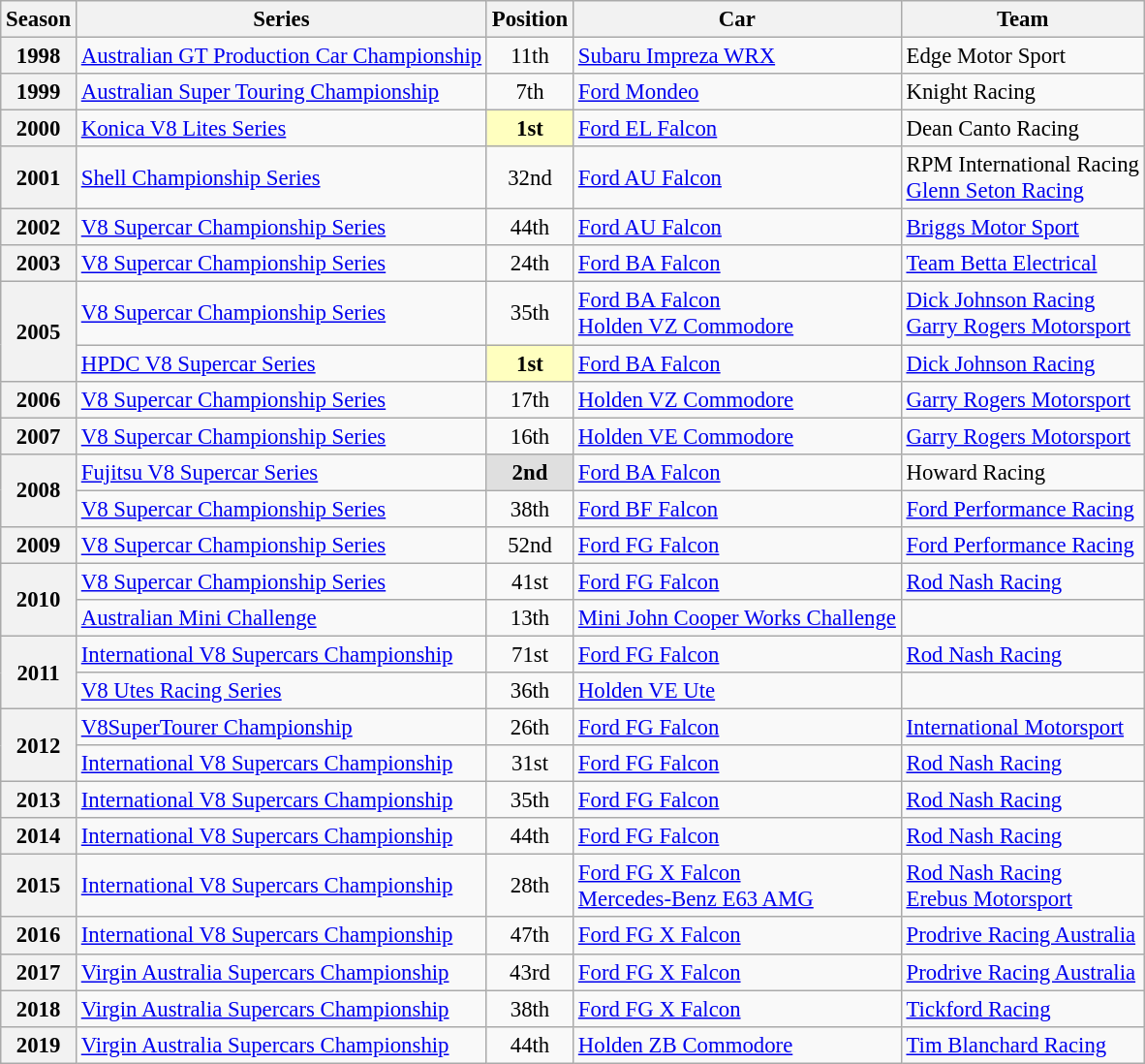<table class="wikitable" style="font-size: 95%;">
<tr>
<th>Season</th>
<th>Series</th>
<th>Position</th>
<th>Car</th>
<th>Team</th>
</tr>
<tr>
<th>1998</th>
<td><a href='#'>Australian GT Production Car Championship</a></td>
<td align="center">11th</td>
<td><a href='#'>Subaru Impreza WRX</a></td>
<td>Edge Motor Sport</td>
</tr>
<tr>
<th>1999</th>
<td><a href='#'>Australian Super Touring Championship</a></td>
<td align="center">7th</td>
<td><a href='#'>Ford Mondeo</a></td>
<td>Knight Racing</td>
</tr>
<tr>
<th>2000</th>
<td><a href='#'>Konica V8 Lites Series</a></td>
<td align="center" style="background: #ffffbf"><strong>1st</strong></td>
<td><a href='#'>Ford EL Falcon</a></td>
<td>Dean Canto Racing</td>
</tr>
<tr>
<th>2001</th>
<td><a href='#'>Shell Championship Series</a></td>
<td align="center">32nd</td>
<td><a href='#'>Ford AU Falcon</a></td>
<td>RPM International Racing<br><a href='#'>Glenn Seton Racing</a></td>
</tr>
<tr>
<th>2002</th>
<td><a href='#'>V8 Supercar Championship Series</a></td>
<td align="center">44th</td>
<td><a href='#'>Ford AU Falcon</a></td>
<td><a href='#'>Briggs Motor Sport</a></td>
</tr>
<tr>
<th>2003</th>
<td><a href='#'>V8 Supercar Championship Series</a></td>
<td align="center">24th</td>
<td><a href='#'>Ford BA Falcon</a></td>
<td><a href='#'>Team Betta Electrical</a></td>
</tr>
<tr>
<th rowspan=2>2005</th>
<td><a href='#'>V8 Supercar Championship Series</a></td>
<td align="center">35th</td>
<td><a href='#'>Ford BA Falcon</a><br><a href='#'>Holden VZ Commodore</a></td>
<td><a href='#'>Dick Johnson Racing</a><br><a href='#'>Garry Rogers Motorsport</a></td>
</tr>
<tr>
<td><a href='#'>HPDC V8 Supercar Series</a></td>
<td align="center" style="background: #ffffbf"><strong>1st</strong></td>
<td><a href='#'>Ford BA Falcon</a></td>
<td><a href='#'>Dick Johnson Racing</a></td>
</tr>
<tr>
<th>2006</th>
<td><a href='#'>V8 Supercar Championship Series</a></td>
<td align="center">17th</td>
<td><a href='#'>Holden VZ Commodore</a></td>
<td><a href='#'>Garry Rogers Motorsport</a></td>
</tr>
<tr>
<th>2007</th>
<td><a href='#'>V8 Supercar Championship Series</a></td>
<td align="center">16th</td>
<td><a href='#'>Holden VE Commodore</a></td>
<td><a href='#'>Garry Rogers Motorsport</a></td>
</tr>
<tr>
<th rowspan=2>2008</th>
<td><a href='#'>Fujitsu V8 Supercar Series</a></td>
<td align="center" style="background: #dfdfdf"><strong>2nd</strong></td>
<td><a href='#'>Ford BA Falcon</a></td>
<td>Howard Racing</td>
</tr>
<tr>
<td><a href='#'>V8 Supercar Championship Series</a></td>
<td align="center">38th</td>
<td><a href='#'>Ford BF Falcon</a></td>
<td><a href='#'>Ford Performance Racing</a></td>
</tr>
<tr>
<th>2009</th>
<td><a href='#'>V8 Supercar Championship Series</a></td>
<td align="center">52nd</td>
<td><a href='#'>Ford FG Falcon</a></td>
<td><a href='#'>Ford Performance Racing</a></td>
</tr>
<tr>
<th rowspan=2>2010</th>
<td><a href='#'>V8 Supercar Championship Series</a></td>
<td align="center">41st</td>
<td><a href='#'>Ford FG Falcon</a></td>
<td><a href='#'>Rod Nash Racing</a></td>
</tr>
<tr>
<td><a href='#'>Australian Mini Challenge</a></td>
<td align="center">13th</td>
<td><a href='#'>Mini John Cooper Works Challenge</a></td>
<td></td>
</tr>
<tr>
<th rowspan=2>2011</th>
<td><a href='#'>International V8 Supercars Championship</a></td>
<td align="center">71st</td>
<td><a href='#'>Ford FG Falcon</a></td>
<td><a href='#'>Rod Nash Racing</a></td>
</tr>
<tr>
<td><a href='#'>V8 Utes Racing Series</a></td>
<td align="center">36th</td>
<td><a href='#'>Holden VE Ute</a></td>
<td></td>
</tr>
<tr>
<th rowspan=2>2012</th>
<td><a href='#'>V8SuperTourer Championship</a></td>
<td align="center">26th</td>
<td><a href='#'>Ford FG Falcon</a></td>
<td><a href='#'>International Motorsport</a></td>
</tr>
<tr>
<td><a href='#'>International V8 Supercars Championship</a></td>
<td align="center">31st</td>
<td><a href='#'>Ford FG Falcon</a></td>
<td><a href='#'>Rod Nash Racing</a></td>
</tr>
<tr>
<th>2013</th>
<td><a href='#'>International V8 Supercars Championship</a></td>
<td align="center">35th</td>
<td><a href='#'>Ford FG Falcon</a></td>
<td><a href='#'>Rod Nash Racing</a></td>
</tr>
<tr>
<th>2014</th>
<td><a href='#'>International V8 Supercars Championship</a></td>
<td align="center">44th</td>
<td><a href='#'>Ford FG Falcon</a></td>
<td><a href='#'>Rod Nash Racing</a></td>
</tr>
<tr>
<th>2015</th>
<td><a href='#'>International V8 Supercars Championship</a></td>
<td align="center">28th</td>
<td><a href='#'>Ford FG X Falcon</a><br><a href='#'>Mercedes-Benz E63 AMG</a></td>
<td><a href='#'>Rod Nash Racing</a><br><a href='#'>Erebus Motorsport</a></td>
</tr>
<tr>
<th>2016</th>
<td><a href='#'>International V8 Supercars Championship</a></td>
<td align="center">47th</td>
<td><a href='#'>Ford FG X Falcon</a></td>
<td><a href='#'>Prodrive Racing Australia</a></td>
</tr>
<tr>
<th>2017</th>
<td><a href='#'>Virgin Australia Supercars Championship</a></td>
<td align="center">43rd</td>
<td><a href='#'>Ford FG X Falcon</a></td>
<td><a href='#'>Prodrive Racing Australia</a></td>
</tr>
<tr>
<th>2018</th>
<td><a href='#'>Virgin Australia Supercars Championship</a></td>
<td align="center">38th</td>
<td><a href='#'>Ford FG X Falcon</a></td>
<td><a href='#'>Tickford Racing</a></td>
</tr>
<tr>
<th>2019</th>
<td><a href='#'>Virgin Australia Supercars Championship</a></td>
<td align="center">44th</td>
<td><a href='#'>Holden ZB Commodore</a></td>
<td><a href='#'>Tim Blanchard Racing</a></td>
</tr>
</table>
